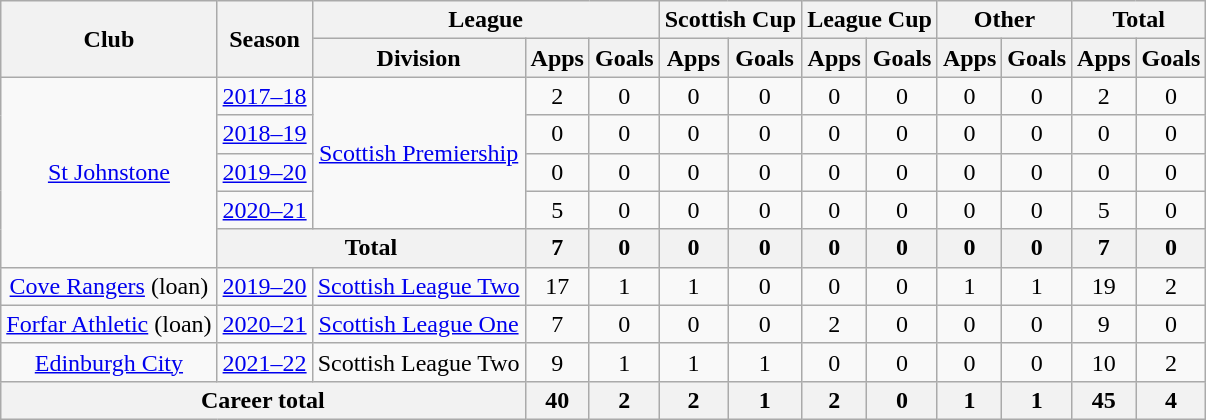<table class=wikitable style="text-align: center">
<tr>
<th rowspan=2>Club</th>
<th rowspan=2>Season</th>
<th colspan=3>League</th>
<th colspan=2>Scottish Cup</th>
<th colspan=2>League Cup</th>
<th colspan=2>Other</th>
<th colspan=2>Total</th>
</tr>
<tr>
<th>Division</th>
<th>Apps</th>
<th>Goals</th>
<th>Apps</th>
<th>Goals</th>
<th>Apps</th>
<th>Goals</th>
<th>Apps</th>
<th>Goals</th>
<th>Apps</th>
<th>Goals</th>
</tr>
<tr>
<td rowspan=5><a href='#'>St Johnstone</a></td>
<td><a href='#'>2017–18</a></td>
<td rowspan=4><a href='#'>Scottish Premiership</a></td>
<td>2</td>
<td>0</td>
<td>0</td>
<td>0</td>
<td>0</td>
<td>0</td>
<td>0</td>
<td>0</td>
<td>2</td>
<td>0</td>
</tr>
<tr>
<td><a href='#'>2018–19</a></td>
<td>0</td>
<td>0</td>
<td>0</td>
<td>0</td>
<td>0</td>
<td>0</td>
<td>0</td>
<td>0</td>
<td>0</td>
<td>0</td>
</tr>
<tr>
<td><a href='#'>2019–20</a></td>
<td>0</td>
<td>0</td>
<td>0</td>
<td>0</td>
<td>0</td>
<td>0</td>
<td>0</td>
<td>0</td>
<td>0</td>
<td>0</td>
</tr>
<tr>
<td><a href='#'>2020–21</a></td>
<td>5</td>
<td>0</td>
<td>0</td>
<td>0</td>
<td>0</td>
<td>0</td>
<td>0</td>
<td>0</td>
<td>5</td>
<td>0</td>
</tr>
<tr>
<th colspan=2>Total</th>
<th>7</th>
<th>0</th>
<th>0</th>
<th>0</th>
<th>0</th>
<th>0</th>
<th>0</th>
<th>0</th>
<th>7</th>
<th>0</th>
</tr>
<tr>
<td><a href='#'>Cove Rangers</a> (loan)</td>
<td><a href='#'>2019–20</a></td>
<td><a href='#'>Scottish League Two</a></td>
<td>17</td>
<td>1</td>
<td>1</td>
<td>0</td>
<td>0</td>
<td>0</td>
<td>1</td>
<td>1</td>
<td>19</td>
<td>2</td>
</tr>
<tr>
<td><a href='#'>Forfar Athletic</a> (loan)</td>
<td><a href='#'>2020–21</a></td>
<td><a href='#'>Scottish League One</a></td>
<td>7</td>
<td>0</td>
<td>0</td>
<td>0</td>
<td>2</td>
<td>0</td>
<td>0</td>
<td>0</td>
<td>9</td>
<td>0</td>
</tr>
<tr>
<td><a href='#'>Edinburgh City</a></td>
<td><a href='#'>2021–22</a></td>
<td>Scottish League Two</td>
<td>9</td>
<td>1</td>
<td>1</td>
<td>1</td>
<td>0</td>
<td>0</td>
<td>0</td>
<td>0</td>
<td>10</td>
<td>2</td>
</tr>
<tr>
<th colspan=3>Career total</th>
<th>40</th>
<th>2</th>
<th>2</th>
<th>1</th>
<th>2</th>
<th>0</th>
<th>1</th>
<th>1</th>
<th>45</th>
<th>4</th>
</tr>
</table>
